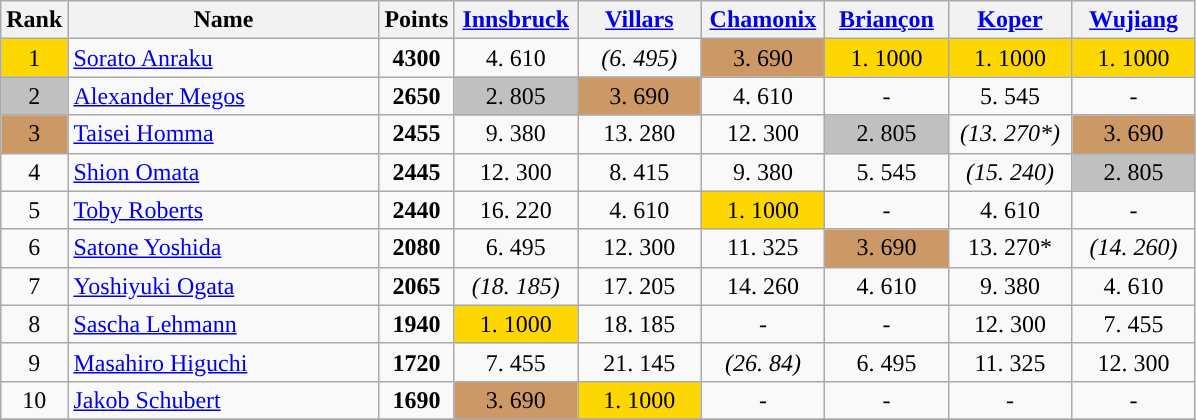<table class="wikitable sortable">
<tr>
<th>Rank</th>
<th width = "200">Name</th>
<th>Points</th>
<th width = "75" data-sort-type="number"><a href='#'>Innsbruck</a></th>
<th width = "75" data-sort-type="number"><a href='#'>Villars</a></th>
<th width = "75" data-sort-type="number"><a href='#'>Chamonix</a></th>
<th width = "75" data-sort-type="number"><a href='#'>Briançon</a></th>
<th width = "75" data-sort-type="number"><a href='#'>Koper</a></th>
<th width = "75" data-sort-type="number"><a href='#'>Wujiang</a></th>
</tr>
<tr>
<td align="center" style="background: gold">1</td>
<td> <a href='#'>Sorato Anraku</a></td>
<td align="center"><strong>4300</strong></td>
<td align="center">4. 610</td>
<td align="center"><em>(6. 495)</em></td>
<td align="center" style="background: #cc9966">3. 690</td>
<td align="center" style="background: gold">1. 1000</td>
<td align="center" style="background: gold">1. 1000</td>
<td align="center" style="background: gold">1. 1000</td>
</tr>
<tr>
<td align="center" style="background: silver">2</td>
<td> <a href='#'>Alexander Megos</a></td>
<td align="center"><strong>2650</strong></td>
<td align="center" style="background: silver">2. 805</td>
<td align="center" style="background: #cc9966">3. 690</td>
<td align="center">4. 610</td>
<td align="center">-</td>
<td align="center">5. 545</td>
<td align="center">-</td>
</tr>
<tr>
<td align="center" style="background: #cc9966">3</td>
<td> <a href='#'>Taisei Homma</a></td>
<td align="center"><strong>2455</strong></td>
<td align="center">9. 380</td>
<td align="center">13. 280</td>
<td align="center">12. 300</td>
<td align="center" style="background: silver">2. 805</td>
<td align="center"><em>(13. 270*)</em></td>
<td align="center" style="background: #cc9966">3. 690</td>
</tr>
<tr>
<td align="center">4</td>
<td> <a href='#'>Shion Omata</a></td>
<td align="center"><strong>2445</strong></td>
<td align="center">12. 300</td>
<td align="center">8. 415</td>
<td align="center">9. 380</td>
<td align="center">5. 545</td>
<td align="center"><em>(15. 240)</em></td>
<td align="center" style="background: silver">2. 805</td>
</tr>
<tr>
<td align="center">5</td>
<td> <a href='#'>Toby Roberts</a></td>
<td align="center"><strong>2440</strong></td>
<td align="center">16. 220</td>
<td align="center">4. 610</td>
<td align="center" style="background: gold">1. 1000</td>
<td align="center">-</td>
<td align="center">4. 610</td>
<td align="center">-</td>
</tr>
<tr>
<td align="center">6</td>
<td> <a href='#'>Satone Yoshida</a></td>
<td align="center"><strong>2080</strong></td>
<td align="center">6. 495</td>
<td align="center">12. 300</td>
<td align="center">11. 325</td>
<td align="center" style="background: #cc9966">3. 690</td>
<td align="center">13. 270*</td>
<td align="center"><em>(14. 260)</em></td>
</tr>
<tr>
<td align="center">7</td>
<td> <a href='#'>Yoshiyuki Ogata</a></td>
<td align="center"><strong>2065</strong></td>
<td align="center"><em>(18. 185)</em></td>
<td align="center">17. 205</td>
<td align="center">14. 260</td>
<td align="center">4. 610</td>
<td align="center">9. 380</td>
<td align="center">4. 610</td>
</tr>
<tr>
<td align="center">8</td>
<td> <a href='#'>Sascha Lehmann</a></td>
<td align="center"><strong>1940</strong></td>
<td align="center" style="background: gold">1. 1000</td>
<td align="center">18. 185</td>
<td align="center">-</td>
<td align="center">-</td>
<td align="center">12. 300</td>
<td align="center">7. 455</td>
</tr>
<tr>
<td align="center">9</td>
<td> <a href='#'>Masahiro Higuchi</a></td>
<td align="center"><strong>1720</strong></td>
<td align="center">7. 455</td>
<td align="center">21. 145</td>
<td align="center"><em>(26. 84)</em></td>
<td align="center">6. 495</td>
<td align="center">11. 325</td>
<td align="center">12. 300</td>
</tr>
<tr>
<td align="center">10</td>
<td> <a href='#'>Jakob Schubert</a></td>
<td align="center"><strong>1690</strong></td>
<td align="center" style="background: #cc9966">3. 690</td>
<td align="center" style="background: gold">1. 1000</td>
<td align="center">-</td>
<td align="center">-</td>
<td align="center">-</td>
<td align="center">-</td>
</tr>
<tr>
</tr>
</table>
